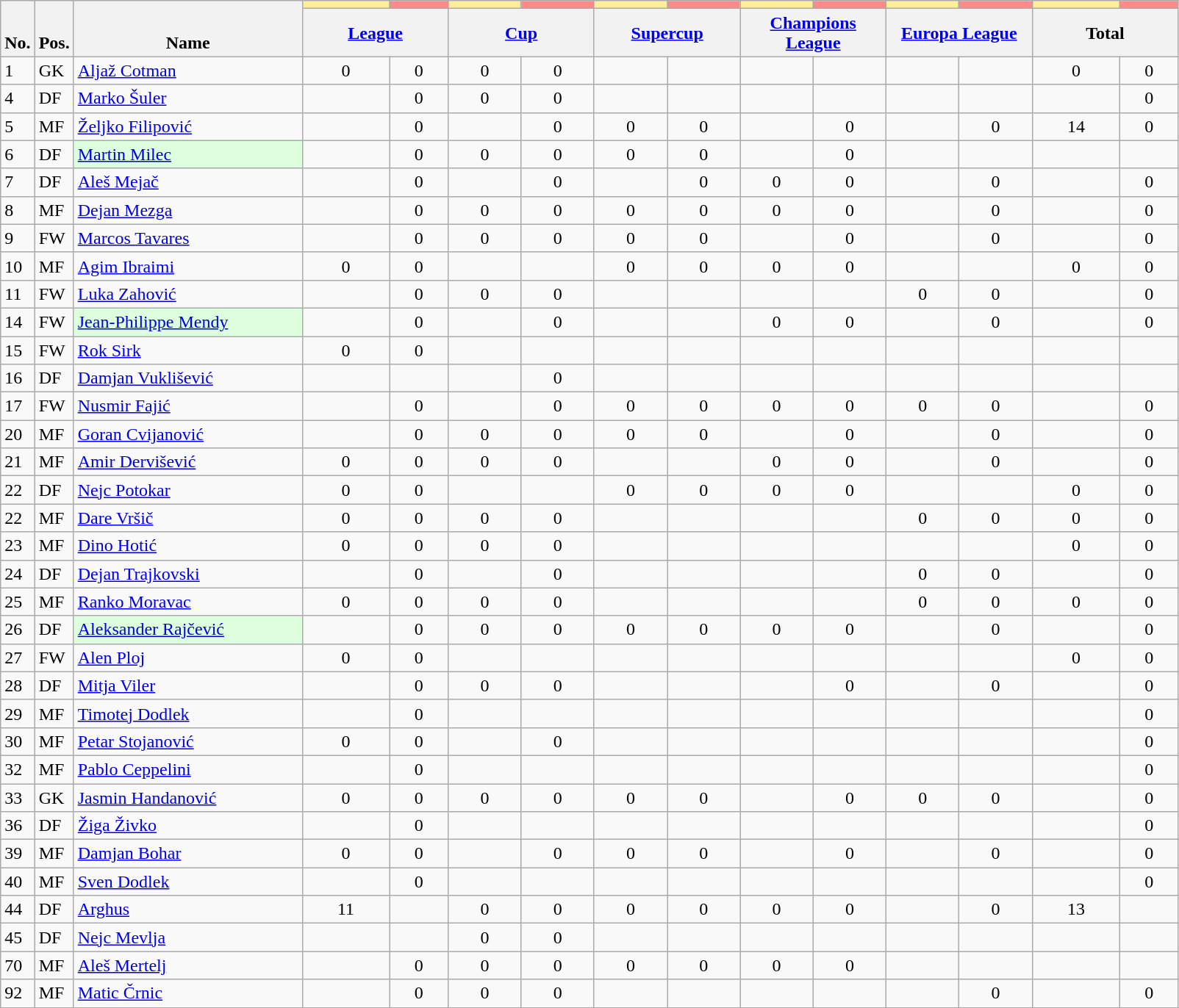<table class="wikitable sortable" style="text-align:center">
<tr>
<th rowspan="2" valign="bottom" class="unsortable">No.</th>
<th rowspan="2" valign="bottom" class="unsortable">Pos.</th>
<th rowspan="2" valign="bottom" class="unsortable" width="200">Name</th>
<th style="background:#FFEE99"></th>
<th style="background:#FF8888"></th>
<th style="background:#FFEE99"></th>
<th style="background:#FF8888"></th>
<th style="background:#FFEE99"></th>
<th style="background:#FF8888"></th>
<th style="background:#FFEE99"></th>
<th style="background:#FF8888"></th>
<th style="background:#FFEE99"></th>
<th style="background:#FF8888"></th>
<th style="background:#FFEE99"></th>
<th style="background:#FF8888"></th>
</tr>
<tr class="unsortable">
<th colspan="2" width="125"><a href='#'>League</a></th>
<th colspan="2" width="125"><a href='#'>Cup</a></th>
<th colspan="2" width="125"><a href='#'>Supercup</a></th>
<th colspan="2" width="125"><a href='#'>Champions League</a></th>
<th colspan="2" width="125"><a href='#'>Europa League</a></th>
<th colspan="2" width="125">Total</th>
</tr>
<tr>
<td align="left">1</td>
<td align="left">GK</td>
<td align="left"> <a href='#'>Aljaž Cotman</a></td>
<td>0</td>
<td>0</td>
<td>0</td>
<td>0</td>
<td></td>
<td></td>
<td></td>
<td></td>
<td></td>
<td></td>
<td>0</td>
<td>0</td>
</tr>
<tr>
<td align="left">4</td>
<td align="left">DF</td>
<td align="left"> <a href='#'>Marko Šuler</a></td>
<td></td>
<td>0</td>
<td>0</td>
<td>0</td>
<td></td>
<td></td>
<td></td>
<td></td>
<td></td>
<td></td>
<td></td>
<td>0</td>
</tr>
<tr>
<td align="left">5</td>
<td align="left">MF</td>
<td align="left"> <a href='#'>Željko Filipović</a></td>
<td></td>
<td>0</td>
<td></td>
<td>0</td>
<td>0</td>
<td>0</td>
<td></td>
<td>0</td>
<td></td>
<td>0</td>
<td>14</td>
<td>0</td>
</tr>
<tr>
<td align="left">6</td>
<td align="left">DF</td>
<td align="left" bgcolor="#DDFFDD"> <a href='#'>Martin Milec</a> </td>
<td></td>
<td>0</td>
<td>0</td>
<td>0</td>
<td>0</td>
<td>0</td>
<td></td>
<td>0</td>
<td></td>
<td></td>
<td></td>
<td></td>
</tr>
<tr>
<td align="left">7</td>
<td align="left">DF</td>
<td align="left"> <a href='#'>Aleš Mejač</a></td>
<td></td>
<td>0</td>
<td></td>
<td>0</td>
<td></td>
<td>0</td>
<td>0</td>
<td>0</td>
<td></td>
<td>0</td>
<td></td>
<td>0</td>
</tr>
<tr>
<td align="left">8</td>
<td align="left">MF</td>
<td align="left"> <a href='#'>Dejan Mezga</a></td>
<td></td>
<td>0</td>
<td>0</td>
<td>0</td>
<td>0</td>
<td>0</td>
<td>0</td>
<td>0</td>
<td></td>
<td>0</td>
<td></td>
<td>0</td>
</tr>
<tr>
<td align="left">9</td>
<td align="left">FW</td>
<td align="left"> <a href='#'>Marcos Tavares</a></td>
<td></td>
<td>0</td>
<td>0</td>
<td>0</td>
<td>0</td>
<td>0</td>
<td></td>
<td>0</td>
<td></td>
<td>0</td>
<td></td>
<td>0</td>
</tr>
<tr>
<td align="left">10</td>
<td align="left">MF</td>
<td align="left"> <a href='#'>Agim Ibraimi</a></td>
<td>0</td>
<td>0</td>
<td></td>
<td></td>
<td>0</td>
<td>0</td>
<td>0</td>
<td>0</td>
<td></td>
<td></td>
<td>0</td>
<td>0</td>
</tr>
<tr>
<td align="left">11</td>
<td align="left">FW</td>
<td align="left"> <a href='#'>Luka Zahović</a></td>
<td></td>
<td>0</td>
<td>0</td>
<td>0</td>
<td></td>
<td></td>
<td></td>
<td></td>
<td>0</td>
<td>0</td>
<td></td>
<td>0</td>
</tr>
<tr>
<td align="left">14</td>
<td align="left">FW</td>
<td align="left" bgcolor="#DDFFDD"> <a href='#'>Jean-Philippe Mendy</a> </td>
<td></td>
<td>0</td>
<td></td>
<td>0</td>
<td></td>
<td></td>
<td>0</td>
<td>0</td>
<td></td>
<td>0</td>
<td></td>
<td>0</td>
</tr>
<tr>
<td align="left">15</td>
<td align="left">FW</td>
<td align="left"> <a href='#'>Rok Sirk</a></td>
<td>0</td>
<td>0</td>
<td></td>
<td></td>
<td></td>
<td></td>
<td></td>
<td></td>
<td></td>
<td></td>
<td></td>
<td></td>
</tr>
<tr>
<td align="left">16</td>
<td align="left">DF</td>
<td align="left"> <a href='#'>Damjan Vuklišević</a></td>
<td></td>
<td></td>
<td></td>
<td>0</td>
<td></td>
<td></td>
<td></td>
<td></td>
<td></td>
<td></td>
<td></td>
<td></td>
</tr>
<tr>
<td align="left">17</td>
<td align="left">FW</td>
<td align="left"> <a href='#'>Nusmir Fajić</a></td>
<td></td>
<td>0</td>
<td></td>
<td>0</td>
<td>0</td>
<td>0</td>
<td>0</td>
<td>0</td>
<td>0</td>
<td>0</td>
<td></td>
<td>0</td>
</tr>
<tr>
<td align="left">20</td>
<td align="left">MF</td>
<td align="left"> <a href='#'>Goran Cvijanović</a></td>
<td></td>
<td>0</td>
<td>0</td>
<td>0</td>
<td>0</td>
<td>0</td>
<td></td>
<td>0</td>
<td></td>
<td>0</td>
<td></td>
<td>0</td>
</tr>
<tr>
<td align="left">21</td>
<td align="left">MF</td>
<td align="left"> <a href='#'>Amir Dervišević</a></td>
<td>0</td>
<td>0</td>
<td>0</td>
<td>0</td>
<td></td>
<td></td>
<td>0</td>
<td>0</td>
<td></td>
<td>0</td>
<td></td>
<td>0</td>
</tr>
<tr>
<td align="left">22</td>
<td align="left">DF</td>
<td align="left"> <a href='#'>Nejc Potokar</a></td>
<td>0</td>
<td>0</td>
<td></td>
<td></td>
<td>0</td>
<td>0</td>
<td>0</td>
<td>0</td>
<td></td>
<td></td>
<td>0</td>
<td>0</td>
</tr>
<tr>
<td align="left">22</td>
<td align="left">MF</td>
<td align="left"> <a href='#'>Dare Vršič</a></td>
<td>0</td>
<td>0</td>
<td>0</td>
<td>0</td>
<td></td>
<td></td>
<td></td>
<td></td>
<td>0</td>
<td>0</td>
<td>0</td>
<td>0</td>
</tr>
<tr>
<td align="left">23</td>
<td align="left">MF</td>
<td align="left"> <a href='#'>Dino Hotić</a></td>
<td>0</td>
<td>0</td>
<td>0</td>
<td>0</td>
<td></td>
<td></td>
<td></td>
<td></td>
<td></td>
<td></td>
<td>0</td>
<td>0</td>
</tr>
<tr>
<td align="left">24</td>
<td align="left">DF</td>
<td align="left"> <a href='#'>Dejan Trajkovski</a></td>
<td></td>
<td>0</td>
<td></td>
<td>0</td>
<td></td>
<td></td>
<td></td>
<td></td>
<td>0</td>
<td>0</td>
<td></td>
<td>0</td>
</tr>
<tr>
<td align="left">25</td>
<td align="left">MF</td>
<td align="left"> <a href='#'>Ranko Moravac</a></td>
<td>0</td>
<td>0</td>
<td>0</td>
<td>0</td>
<td></td>
<td></td>
<td></td>
<td></td>
<td>0</td>
<td>0</td>
<td>0</td>
<td>0</td>
</tr>
<tr>
<td align="left">26</td>
<td align="left">DF</td>
<td align="left" bgcolor="#DDFFDD"> <a href='#'>Aleksander Rajčević</a> </td>
<td></td>
<td>0</td>
<td>0</td>
<td>0</td>
<td>0</td>
<td>0</td>
<td>0</td>
<td>0</td>
<td></td>
<td>0</td>
<td></td>
<td>0</td>
</tr>
<tr>
<td align="left">27</td>
<td align="left">FW</td>
<td align="left"> <a href='#'>Alen Ploj</a></td>
<td>0</td>
<td>0</td>
<td></td>
<td></td>
<td></td>
<td></td>
<td></td>
<td></td>
<td></td>
<td></td>
<td>0</td>
<td>0</td>
</tr>
<tr>
<td align="left">28</td>
<td align="left">DF</td>
<td align="left"> <a href='#'>Mitja Viler</a></td>
<td></td>
<td>0</td>
<td>0</td>
<td>0</td>
<td></td>
<td></td>
<td></td>
<td>0</td>
<td></td>
<td>0</td>
<td></td>
<td>0</td>
</tr>
<tr>
<td align="left">29</td>
<td align="left">MF</td>
<td align="left"> <a href='#'>Timotej Dodlek</a></td>
<td></td>
<td>0</td>
<td></td>
<td></td>
<td></td>
<td></td>
<td></td>
<td></td>
<td></td>
<td></td>
<td></td>
<td>0</td>
</tr>
<tr>
<td align="left">30</td>
<td align="left">MF</td>
<td align="left"> <a href='#'>Petar Stojanović</a></td>
<td>0</td>
<td>0</td>
<td></td>
<td>0</td>
<td></td>
<td></td>
<td></td>
<td></td>
<td></td>
<td></td>
<td></td>
<td>0</td>
</tr>
<tr>
<td align="left">32</td>
<td align="left">MF</td>
<td align="left"> <a href='#'>Pablo Ceppelini</a></td>
<td></td>
<td>0</td>
<td></td>
<td></td>
<td></td>
<td></td>
<td></td>
<td></td>
<td></td>
<td></td>
<td></td>
<td>0</td>
</tr>
<tr>
<td align="left">33</td>
<td align="left">GK</td>
<td align="left"> <a href='#'>Jasmin Handanović</a></td>
<td>0</td>
<td>0</td>
<td>0</td>
<td>0</td>
<td>0</td>
<td>0</td>
<td></td>
<td>0</td>
<td>0</td>
<td>0</td>
<td></td>
<td>0</td>
</tr>
<tr>
<td align="left">36</td>
<td align="left">DF</td>
<td align="left"> <a href='#'>Žiga Živko</a></td>
<td></td>
<td>0</td>
<td></td>
<td></td>
<td></td>
<td></td>
<td></td>
<td></td>
<td></td>
<td></td>
<td></td>
<td>0</td>
</tr>
<tr>
<td align="left">39</td>
<td align="left">MF</td>
<td align="left"> <a href='#'>Damjan Bohar</a></td>
<td>0</td>
<td>0</td>
<td></td>
<td>0</td>
<td>0</td>
<td>0</td>
<td></td>
<td>0</td>
<td></td>
<td>0</td>
<td></td>
<td>0</td>
</tr>
<tr>
<td align="left">40</td>
<td align="left">MF</td>
<td align="left"> <a href='#'>Sven Dodlek</a></td>
<td></td>
<td>0</td>
<td></td>
<td></td>
<td></td>
<td></td>
<td></td>
<td></td>
<td></td>
<td></td>
<td></td>
<td>0</td>
</tr>
<tr>
<td align="left">44</td>
<td align="left">DF</td>
<td align="left"> <a href='#'>Arghus</a></td>
<td>11</td>
<td></td>
<td>0</td>
<td>0</td>
<td>0</td>
<td>0</td>
<td>0</td>
<td>0</td>
<td></td>
<td>0</td>
<td>13</td>
<td></td>
</tr>
<tr>
<td align="left">45</td>
<td align="left">DF</td>
<td align="left"> <a href='#'>Nejc Mevlja</a></td>
<td></td>
<td></td>
<td>0</td>
<td>0</td>
<td></td>
<td></td>
<td></td>
<td></td>
<td></td>
<td></td>
<td></td>
<td></td>
</tr>
<tr>
<td align="left">70</td>
<td align="left">MF</td>
<td align="left"> <a href='#'>Aleš Mertelj</a></td>
<td></td>
<td>0</td>
<td>0</td>
<td>0</td>
<td>0</td>
<td>0</td>
<td>0</td>
<td>0</td>
<td></td>
<td></td>
<td></td>
<td></td>
</tr>
<tr>
<td align="left">92</td>
<td align="left">MF</td>
<td align="left"> <a href='#'>Matic Črnic</a></td>
<td></td>
<td>0</td>
<td>0</td>
<td>0</td>
<td></td>
<td></td>
<td></td>
<td></td>
<td></td>
<td>0</td>
<td></td>
<td>0</td>
</tr>
<tr>
</tr>
</table>
